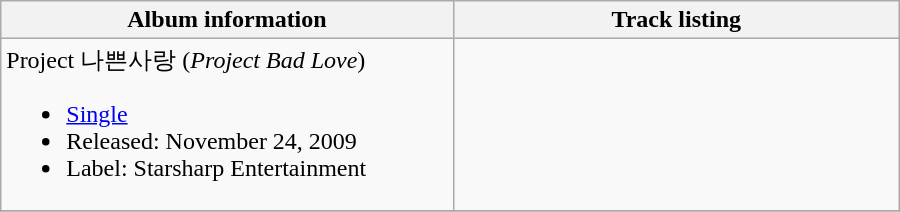<table class="wikitable" style="width:600px">
<tr>
<th>Album information</th>
<th align="center" width="290px">Track listing</th>
</tr>
<tr>
<td>Project 나쁜사랑 (<em>Project Bad Love</em>)<br><ul><li><a href='#'>Single</a></li><li>Released: November 24, 2009</li><li>Label: Starsharp Entertainment</li></ul></td>
<td style="font-size: 85%;"></td>
</tr>
<tr>
</tr>
</table>
